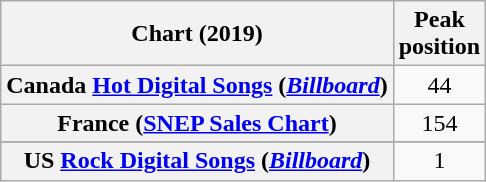<table class="wikitable sortable plainrowheaders" style="text-align:center;">
<tr>
<th scope="col">Chart (2019)</th>
<th scope="col">Peak<br>position</th>
</tr>
<tr>
<th scope=row>Canada <a href='#'>Hot Digital Songs</a> (<em><a href='#'>Billboard</a></em>)</th>
<td>44</td>
</tr>
<tr>
<th scope="row">France (<a href='#'>SNEP Sales Chart</a>)</th>
<td>154</td>
</tr>
<tr>
</tr>
<tr>
</tr>
<tr>
<th scope=row>US <a href='#'>Rock Digital Songs</a> (<em><a href='#'>Billboard</a></em>)</th>
<td>1</td>
</tr>
</table>
